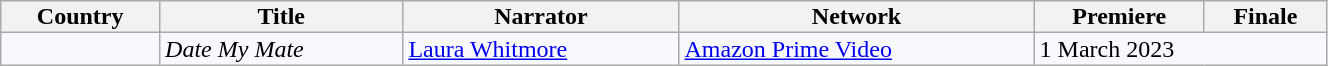<table class="wikitable" style="text-align:left; line-height:14px; background:#F8F8FF; width:70%;">
<tr>
<th>Country</th>
<th>Title</th>
<th>Narrator</th>
<th>Network</th>
<th>Premiere</th>
<th>Finale</th>
</tr>
<tr>
<td></td>
<td><em>Date My Mate</em></td>
<td><a href='#'>Laura Whitmore</a></td>
<td><a href='#'>Amazon Prime Video</a></td>
<td colspan="2">1 March 2023</td>
</tr>
</table>
